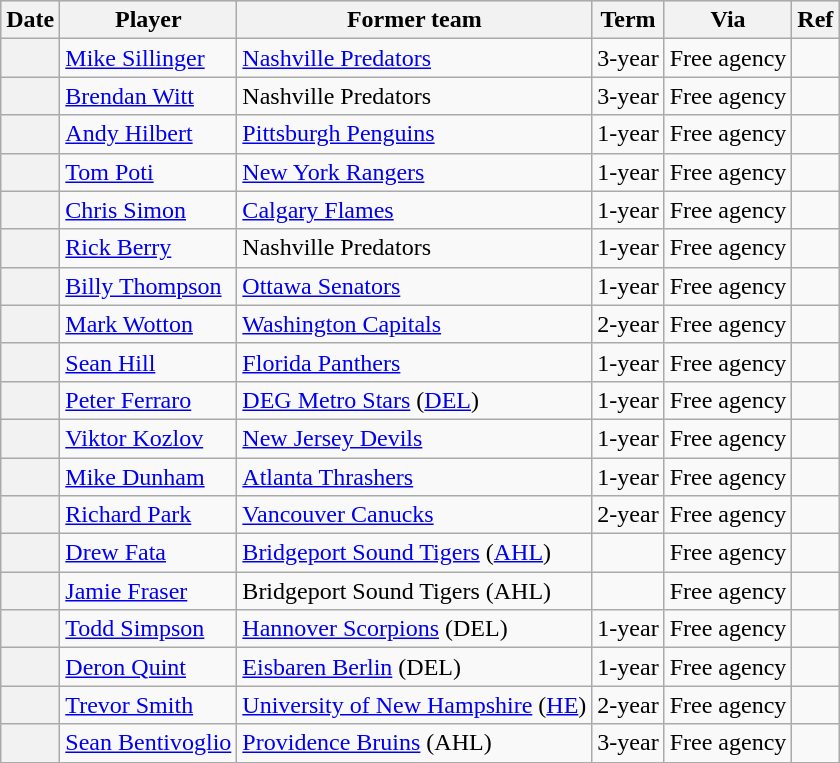<table class="wikitable plainrowheaders">
<tr style="background:#ddd; text-align:center;">
<th>Date</th>
<th>Player</th>
<th>Former team</th>
<th>Term</th>
<th>Via</th>
<th>Ref</th>
</tr>
<tr>
<th scope="row"></th>
<td><a href='#'>Mike Sillinger</a></td>
<td><a href='#'>Nashville Predators</a></td>
<td>3-year</td>
<td>Free agency</td>
<td></td>
</tr>
<tr>
<th scope="row"></th>
<td><a href='#'>Brendan Witt</a></td>
<td>Nashville Predators</td>
<td>3-year</td>
<td>Free agency</td>
<td></td>
</tr>
<tr>
<th scope="row"></th>
<td><a href='#'>Andy Hilbert</a></td>
<td><a href='#'>Pittsburgh Penguins</a></td>
<td>1-year</td>
<td>Free agency</td>
<td></td>
</tr>
<tr>
<th scope="row"></th>
<td><a href='#'>Tom Poti</a></td>
<td><a href='#'>New York Rangers</a></td>
<td>1-year</td>
<td>Free agency</td>
<td></td>
</tr>
<tr>
<th scope="row"></th>
<td><a href='#'>Chris Simon</a></td>
<td><a href='#'>Calgary Flames</a></td>
<td>1-year</td>
<td>Free agency</td>
<td></td>
</tr>
<tr>
<th scope="row"></th>
<td><a href='#'>Rick Berry</a></td>
<td>Nashville Predators</td>
<td>1-year</td>
<td>Free agency</td>
<td></td>
</tr>
<tr>
<th scope="row"></th>
<td><a href='#'>Billy Thompson</a></td>
<td><a href='#'>Ottawa Senators</a></td>
<td>1-year</td>
<td>Free agency</td>
<td></td>
</tr>
<tr>
<th scope="row"></th>
<td><a href='#'>Mark Wotton</a></td>
<td><a href='#'>Washington Capitals</a></td>
<td>2-year</td>
<td>Free agency</td>
<td></td>
</tr>
<tr>
<th scope="row"></th>
<td><a href='#'>Sean Hill</a></td>
<td><a href='#'>Florida Panthers</a></td>
<td>1-year</td>
<td>Free agency</td>
<td></td>
</tr>
<tr>
<th scope="row"></th>
<td><a href='#'>Peter Ferraro</a></td>
<td><a href='#'>DEG Metro Stars</a> (<a href='#'>DEL</a>)</td>
<td>1-year</td>
<td>Free agency</td>
<td></td>
</tr>
<tr>
<th scope="row"></th>
<td><a href='#'>Viktor Kozlov</a></td>
<td><a href='#'>New Jersey Devils</a></td>
<td>1-year</td>
<td>Free agency</td>
<td></td>
</tr>
<tr>
<th scope="row"></th>
<td><a href='#'>Mike Dunham</a></td>
<td><a href='#'>Atlanta Thrashers</a></td>
<td>1-year</td>
<td>Free agency</td>
<td></td>
</tr>
<tr>
<th scope="row"></th>
<td><a href='#'>Richard Park</a></td>
<td><a href='#'>Vancouver Canucks</a></td>
<td>2-year</td>
<td>Free agency</td>
<td></td>
</tr>
<tr>
<th scope="row"></th>
<td><a href='#'>Drew Fata</a></td>
<td><a href='#'>Bridgeport Sound Tigers</a> (<a href='#'>AHL</a>)</td>
<td></td>
<td>Free agency</td>
<td></td>
</tr>
<tr>
<th scope="row"></th>
<td><a href='#'>Jamie Fraser</a></td>
<td>Bridgeport Sound Tigers (AHL)</td>
<td></td>
<td>Free agency</td>
<td></td>
</tr>
<tr>
<th scope="row"></th>
<td><a href='#'>Todd Simpson</a></td>
<td><a href='#'>Hannover Scorpions</a> (DEL)</td>
<td>1-year</td>
<td>Free agency</td>
<td></td>
</tr>
<tr>
<th scope="row"></th>
<td><a href='#'>Deron Quint</a></td>
<td><a href='#'>Eisbaren Berlin</a> (DEL)</td>
<td>1-year</td>
<td>Free agency</td>
<td></td>
</tr>
<tr>
<th scope="row"></th>
<td><a href='#'>Trevor Smith</a></td>
<td><a href='#'>University of New Hampshire</a> (<a href='#'>HE</a>)</td>
<td>2-year</td>
<td>Free agency</td>
<td></td>
</tr>
<tr>
<th scope="row"></th>
<td><a href='#'>Sean Bentivoglio</a></td>
<td><a href='#'>Providence Bruins</a> (AHL)</td>
<td>3-year</td>
<td>Free agency</td>
<td></td>
</tr>
</table>
